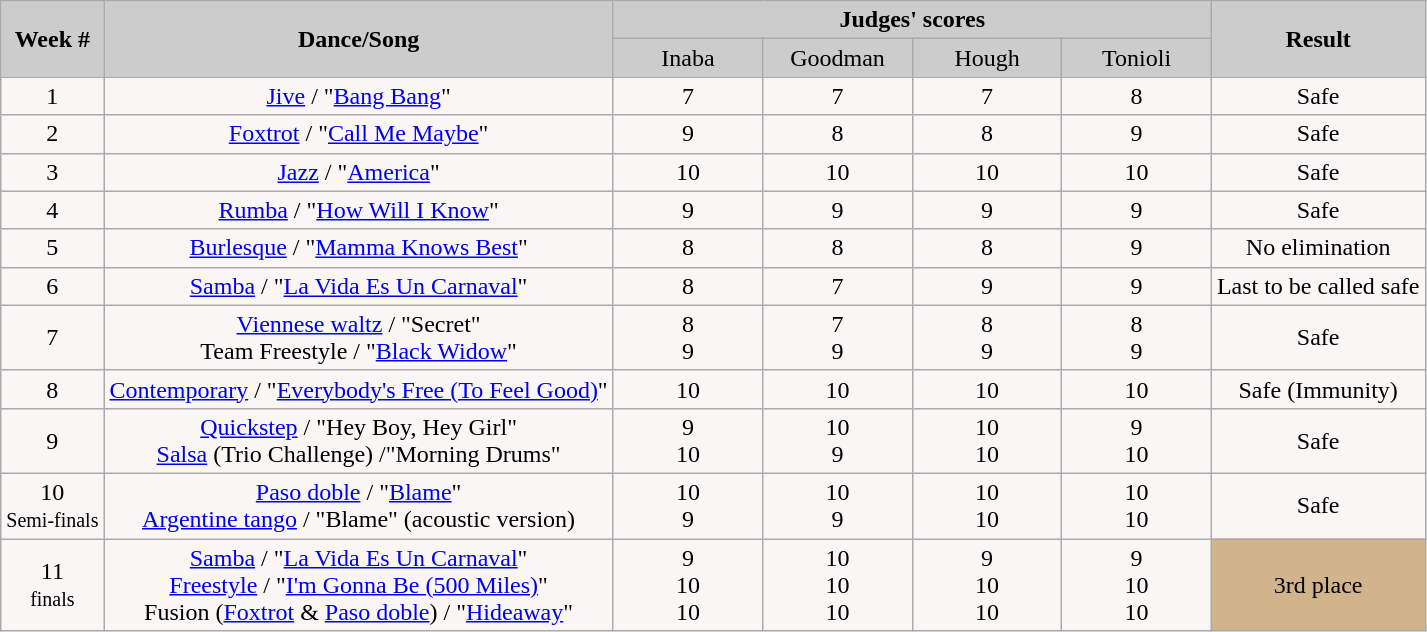<table class="wikitable" border="1" style="float:left;">
<tr>
<td rowspan="2" bgcolor="#CCCCCC" align="Center"><strong>Week #</strong></td>
<td rowspan="2" bgcolor="#CCCCCC" align="Center"><strong>Dance/Song</strong></td>
<td colspan="4" bgcolor="#CCCCCC" align="Center"><strong>Judges' scores</strong></td>
<td rowspan="2" bgcolor="#CCCCCC" align="Center"><strong>Result</strong></td>
</tr>
<tr>
<td bgcolor="#CCCCCC" width="10.5%" align="center">Inaba</td>
<td bgcolor="#CCCCCC" width="10.5%" align="center">Goodman</td>
<td bgcolor="#CCCCCC" width="10.5%" align="center">Hough</td>
<td bgcolor="#CCCCCC" width="10.5%" align="center">Tonioli</td>
</tr>
<tr align="center" bgcolor="#FAF6F6">
<td>1</td>
<td><a href='#'>Jive</a> / "<a href='#'>Bang Bang</a>"</td>
<td>7</td>
<td>7</td>
<td>7</td>
<td>8</td>
<td>Safe</td>
</tr>
<tr align="center" bgcolor="#FAF6F6">
<td>2</td>
<td><a href='#'>Foxtrot</a> / "<a href='#'>Call Me Maybe</a>"</td>
<td>9</td>
<td>8</td>
<td>8</td>
<td>9</td>
<td>Safe</td>
</tr>
<tr align="center" bgcolor="#FAF6F6">
<td>3</td>
<td><a href='#'>Jazz</a> / "<a href='#'>America</a>"</td>
<td>10</td>
<td>10</td>
<td>10</td>
<td>10</td>
<td>Safe</td>
</tr>
<tr align="center" bgcolor="#FAF6F6">
<td>4</td>
<td><a href='#'>Rumba</a> / "<a href='#'>How Will I Know</a>"</td>
<td>9</td>
<td>9</td>
<td>9</td>
<td>9</td>
<td>Safe</td>
</tr>
<tr align="center" bgcolor="#FAF6F6">
<td>5</td>
<td><a href='#'>Burlesque</a> / "<a href='#'>Mamma Knows Best</a>"</td>
<td>8</td>
<td>8</td>
<td>8</td>
<td>9</td>
<td>No elimination</td>
</tr>
<tr align="center" bgcolor="#FAF6F6">
<td>6</td>
<td><a href='#'>Samba</a> / "<a href='#'>La Vida Es Un Carnaval</a>"</td>
<td>8</td>
<td>7</td>
<td>9</td>
<td>9</td>
<td>Last to be called safe</td>
</tr>
<tr align="center" bgcolor="#FAF6F6">
<td>7</td>
<td><a href='#'>Viennese waltz</a> / "Secret"<br>Team Freestyle / "<a href='#'>Black Widow</a>"</td>
<td>8<br>9</td>
<td>7<br>9</td>
<td>8<br>9</td>
<td>8<br>9</td>
<td>Safe</td>
</tr>
<tr align="center" bgcolor="#FAF6F6">
<td>8</td>
<td><a href='#'>Contemporary</a> / "<a href='#'>Everybody's Free (To Feel Good)</a>"</td>
<td>10</td>
<td>10</td>
<td>10</td>
<td>10</td>
<td>Safe (Immunity)</td>
</tr>
<tr align="center" bgcolor="#FAF6F6">
<td>9</td>
<td><a href='#'>Quickstep</a> / "Hey Boy, Hey Girl"<br><a href='#'>Salsa</a> (Trio Challenge) /"Morning Drums"</td>
<td>9<br>10</td>
<td>10<br>9</td>
<td>10<br>10</td>
<td>9<br>10</td>
<td>Safe</td>
</tr>
<tr align="center" bgcolor="#FAF6F6">
<td>10<br><small>Semi-finals</small></td>
<td><a href='#'>Paso doble</a> / "<a href='#'>Blame</a>"<br><a href='#'>Argentine tango</a> / "Blame" (acoustic version)</td>
<td>10<br>9</td>
<td>10<br>9</td>
<td>10<br>10</td>
<td>10<br>10</td>
<td>Safe</td>
</tr>
<tr align="center" bgcolor="#FAF6F6">
<td>11<br><small>finals</small></td>
<td><a href='#'>Samba</a> / "<a href='#'>La Vida Es Un Carnaval</a>"<br><a href='#'>Freestyle</a> / "<a href='#'>I'm Gonna Be (500 Miles)</a>"<br>Fusion (<a href='#'>Foxtrot</a> & <a href='#'>Paso doble</a>) / "<a href='#'>Hideaway</a>"</td>
<td>9<br>10<br>10</td>
<td>10<br>10<br>10</td>
<td>9<br>10<br>10</td>
<td>9<br>10<br>10</td>
<td align="center" bgcolor="tan">3rd place</td>
</tr>
</table>
